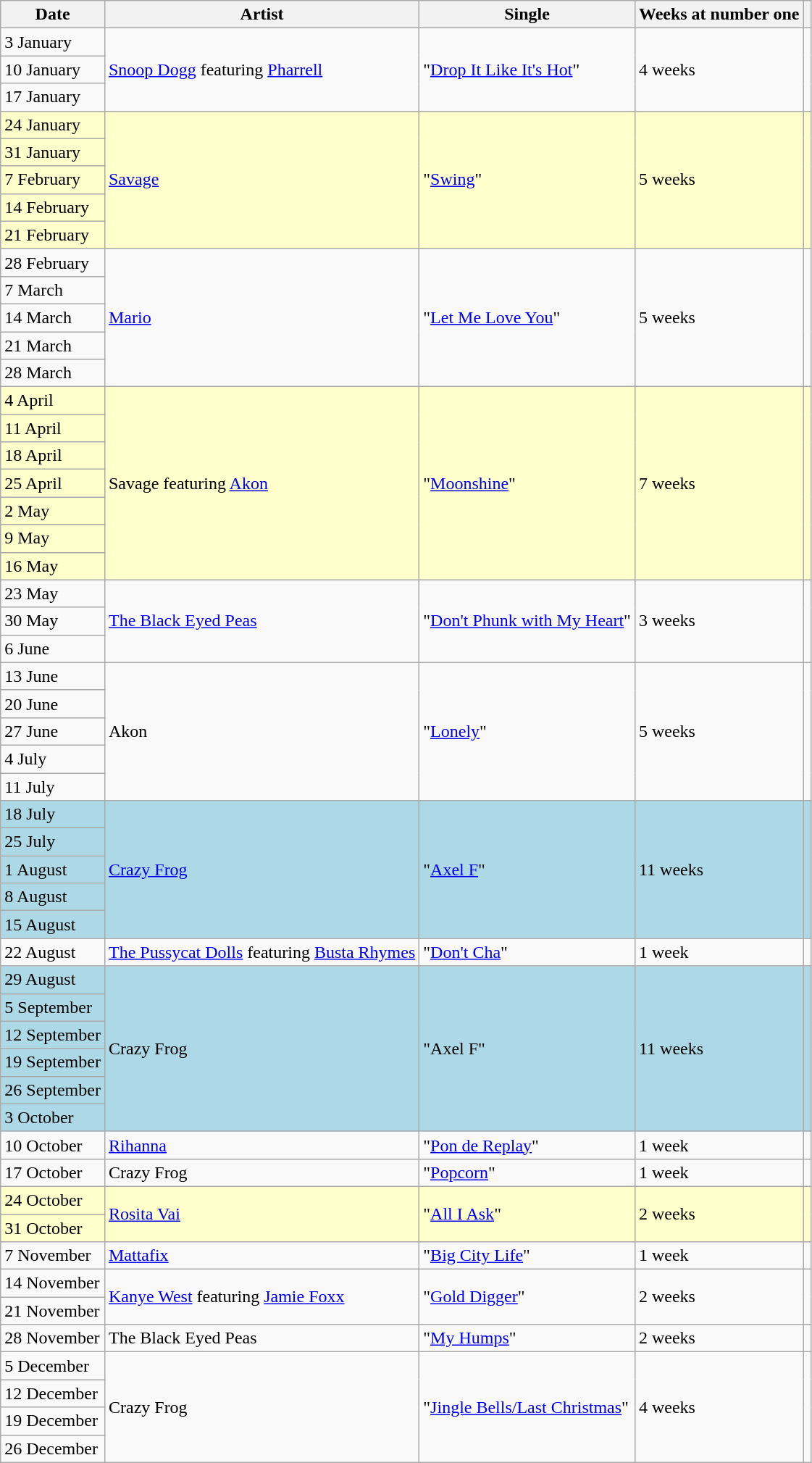<table class="wikitable">
<tr>
<th>Date</th>
<th>Artist</th>
<th>Single</th>
<th>Weeks at number one</th>
<th></th>
</tr>
<tr>
<td>3 January</td>
<td rowspan="3"><a href='#'>Snoop Dogg</a> featuring <a href='#'>Pharrell</a></td>
<td rowspan="3">"<a href='#'>Drop It Like It's Hot</a>"</td>
<td rowspan="3">4 weeks</td>
<td rowspan="3"></td>
</tr>
<tr>
<td>10 January</td>
</tr>
<tr>
<td>17 January</td>
</tr>
<tr bgcolor="#FFFFCC">
<td>24 January</td>
<td rowspan="5"><a href='#'>Savage</a></td>
<td rowspan="5">"<a href='#'>Swing</a>"</td>
<td rowspan="5">5 weeks</td>
<td rowspan="5"></td>
</tr>
<tr bgcolor="#FFFFCC">
<td>31 January</td>
</tr>
<tr bgcolor="#FFFFCC">
<td>7 February</td>
</tr>
<tr bgcolor="#FFFFCC">
<td>14 February</td>
</tr>
<tr bgcolor="#FFFFCC">
<td>21 February</td>
</tr>
<tr>
<td>28 February</td>
<td rowspan="5"><a href='#'>Mario</a></td>
<td rowspan="5">"<a href='#'>Let Me Love You</a>"</td>
<td rowspan="5">5 weeks</td>
<td rowspan="5"></td>
</tr>
<tr>
<td>7 March</td>
</tr>
<tr>
<td>14 March</td>
</tr>
<tr>
<td>21 March</td>
</tr>
<tr>
<td>28 March</td>
</tr>
<tr bgcolor="#FFFFCC">
<td>4 April</td>
<td rowspan="7">Savage featuring <a href='#'>Akon</a></td>
<td rowspan="7">"<a href='#'>Moonshine</a>"</td>
<td rowspan="7">7 weeks</td>
<td rowspan="7"></td>
</tr>
<tr bgcolor="#FFFFCC">
<td>11 April</td>
</tr>
<tr bgcolor="#FFFFCC">
<td>18 April</td>
</tr>
<tr bgcolor="#FFFFCC">
<td>25 April</td>
</tr>
<tr bgcolor="#FFFFCC">
<td>2 May</td>
</tr>
<tr bgcolor="#FFFFCC">
<td>9 May</td>
</tr>
<tr bgcolor="#FFFFCC">
<td>16 May</td>
</tr>
<tr>
<td>23 May</td>
<td rowspan="3"><a href='#'>The Black Eyed Peas</a></td>
<td rowspan="3">"<a href='#'>Don't Phunk with My Heart</a>"</td>
<td rowspan="3">3 weeks</td>
<td rowspan="3"></td>
</tr>
<tr>
<td>30 May</td>
</tr>
<tr>
<td>6 June</td>
</tr>
<tr>
<td>13 June</td>
<td rowspan="5">Akon</td>
<td rowspan="5">"<a href='#'>Lonely</a>"</td>
<td rowspan="5">5 weeks</td>
<td rowspan="5"></td>
</tr>
<tr>
<td>20 June</td>
</tr>
<tr>
<td>27 June</td>
</tr>
<tr>
<td>4 July</td>
</tr>
<tr>
<td>11 July</td>
</tr>
<tr bgcolor="lightblue">
<td>18 July</td>
<td rowspan="5"><a href='#'>Crazy Frog</a></td>
<td rowspan="5">"<a href='#'>Axel F</a>"</td>
<td rowspan="5">11 weeks</td>
<td rowspan="5"></td>
</tr>
<tr bgcolor="lightblue">
<td>25 July</td>
</tr>
<tr bgcolor="lightblue">
<td>1 August</td>
</tr>
<tr bgcolor="lightblue">
<td>8 August</td>
</tr>
<tr bgcolor="lightblue">
<td>15 August</td>
</tr>
<tr>
<td>22 August</td>
<td><a href='#'>The Pussycat Dolls</a> featuring <a href='#'>Busta Rhymes</a></td>
<td>"<a href='#'>Don't Cha</a>"</td>
<td>1 week</td>
<td></td>
</tr>
<tr bgcolor="lightblue">
<td>29 August</td>
<td rowspan="6">Crazy Frog</td>
<td rowspan="6">"Axel F"</td>
<td rowspan="6">11 weeks</td>
<td rowspan="6"></td>
</tr>
<tr bgcolor="lightblue">
<td>5 September</td>
</tr>
<tr bgcolor="lightblue">
<td>12 September</td>
</tr>
<tr bgcolor="lightblue">
<td>19 September</td>
</tr>
<tr bgcolor="lightblue">
<td>26 September</td>
</tr>
<tr bgcolor="lightblue">
<td>3 October</td>
</tr>
<tr>
<td>10 October</td>
<td><a href='#'>Rihanna</a></td>
<td>"<a href='#'>Pon de Replay</a>"</td>
<td>1 week</td>
<td></td>
</tr>
<tr>
<td>17 October</td>
<td>Crazy Frog</td>
<td>"<a href='#'>Popcorn</a>"</td>
<td>1 week</td>
<td></td>
</tr>
<tr bgcolor="#FFFFCC">
<td>24 October</td>
<td rowspan="2"><a href='#'>Rosita Vai</a></td>
<td rowspan="2">"<a href='#'>All I Ask</a>"</td>
<td rowspan="2">2 weeks</td>
<td rowspan="2"></td>
</tr>
<tr bgcolor="#FFFFCC">
<td>31 October</td>
</tr>
<tr>
<td>7 November</td>
<td><a href='#'>Mattafix</a></td>
<td>"<a href='#'>Big City Life</a>"</td>
<td>1 week</td>
<td></td>
</tr>
<tr>
<td>14 November</td>
<td rowspan="2"><a href='#'>Kanye West</a> featuring <a href='#'>Jamie Foxx</a></td>
<td rowspan="2">"<a href='#'>Gold Digger</a>"</td>
<td rowspan="2">2 weeks</td>
<td rowspan="2"></td>
</tr>
<tr>
<td>21 November</td>
</tr>
<tr>
<td>28 November</td>
<td>The Black Eyed Peas</td>
<td>"<a href='#'>My Humps</a>"</td>
<td>2 weeks</td>
<td></td>
</tr>
<tr>
<td>5 December</td>
<td rowspan="4">Crazy Frog</td>
<td rowspan="4">"<a href='#'>Jingle Bells/Last Christmas</a>"</td>
<td rowspan="4">4 weeks</td>
<td rowspan="4"></td>
</tr>
<tr>
<td>12 December</td>
</tr>
<tr>
<td>19 December</td>
</tr>
<tr>
<td>26 December</td>
</tr>
</table>
